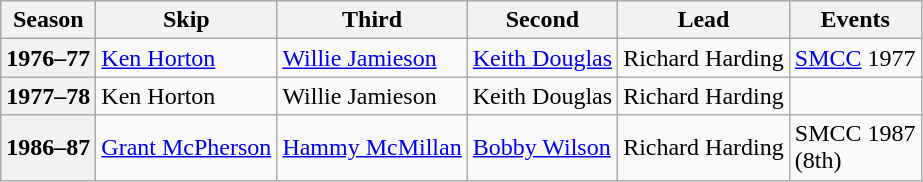<table class="wikitable">
<tr>
<th scope="col">Season</th>
<th scope="col">Skip</th>
<th scope="col">Third</th>
<th scope="col">Second</th>
<th scope="col">Lead</th>
<th scope="col">Events</th>
</tr>
<tr>
<th scope="row">1976–77</th>
<td><a href='#'>Ken Horton</a></td>
<td><a href='#'>Willie Jamieson</a></td>
<td><a href='#'>Keith Douglas</a></td>
<td>Richard Harding</td>
<td><a href='#'>SMCC</a> 1977 <br> </td>
</tr>
<tr>
<th scope="row">1977–78</th>
<td>Ken Horton</td>
<td>Willie Jamieson</td>
<td>Keith Douglas</td>
<td>Richard Harding</td>
<td> </td>
</tr>
<tr>
<th scope="row">1986–87</th>
<td><a href='#'>Grant McPherson</a></td>
<td><a href='#'>Hammy McMillan</a></td>
<td><a href='#'>Bobby Wilson</a></td>
<td>Richard Harding</td>
<td>SMCC 1987 <br> (8th)</td>
</tr>
</table>
